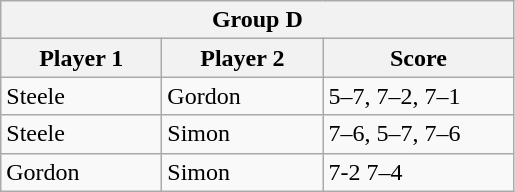<table class="wikitable">
<tr>
<th colspan="3">Group D</th>
</tr>
<tr>
<th width=100>Player 1</th>
<th width=100>Player 2</th>
<th width=120>Score</th>
</tr>
<tr>
<td>Steele</td>
<td>Gordon</td>
<td>5–7, 7–2, 7–1</td>
</tr>
<tr>
<td>Steele</td>
<td>Simon</td>
<td>7–6, 5–7, 7–6</td>
</tr>
<tr>
<td>Gordon</td>
<td>Simon</td>
<td>7-2 7–4</td>
</tr>
</table>
